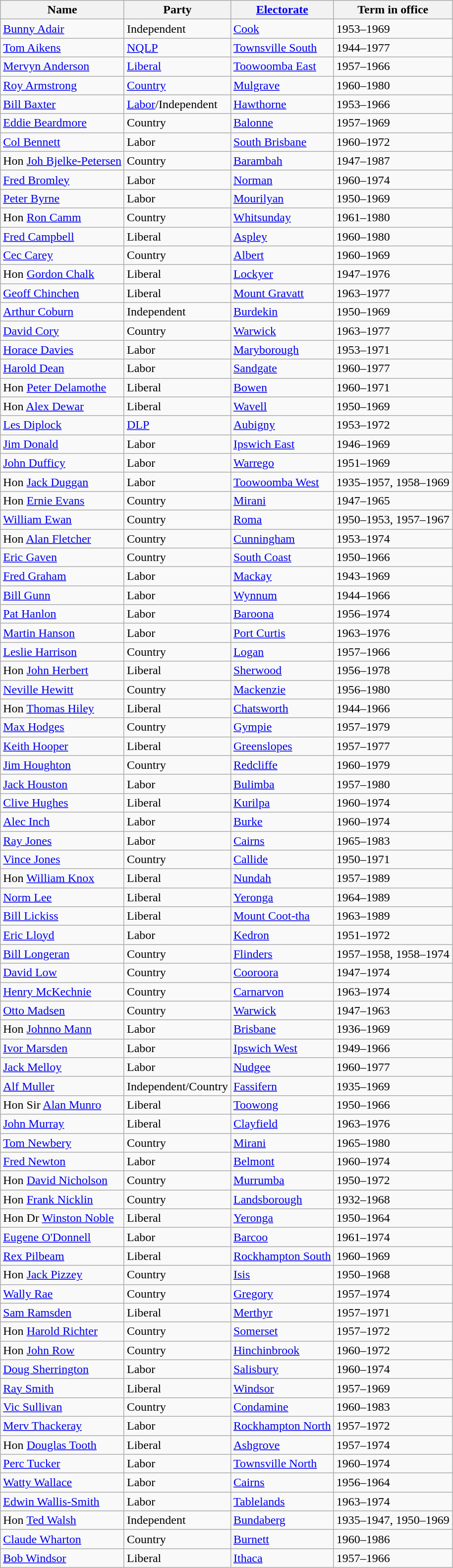<table class="wikitable sortable">
<tr>
<th>Name</th>
<th>Party</th>
<th><a href='#'>Electorate</a></th>
<th>Term in office</th>
</tr>
<tr>
<td><a href='#'>Bunny Adair</a></td>
<td>Independent</td>
<td><a href='#'>Cook</a></td>
<td>1953–1969</td>
</tr>
<tr>
<td><a href='#'>Tom Aikens</a></td>
<td><a href='#'>NQLP</a></td>
<td><a href='#'>Townsville South</a></td>
<td>1944–1977</td>
</tr>
<tr>
<td><a href='#'>Mervyn Anderson</a></td>
<td><a href='#'>Liberal</a></td>
<td><a href='#'>Toowoomba East</a></td>
<td>1957–1966</td>
</tr>
<tr>
<td><a href='#'>Roy Armstrong</a></td>
<td><a href='#'>Country</a></td>
<td><a href='#'>Mulgrave</a></td>
<td>1960–1980</td>
</tr>
<tr>
<td><a href='#'>Bill Baxter</a></td>
<td><a href='#'>Labor</a>/Independent</td>
<td><a href='#'>Hawthorne</a></td>
<td>1953–1966</td>
</tr>
<tr>
<td><a href='#'>Eddie Beardmore</a></td>
<td>Country</td>
<td><a href='#'>Balonne</a></td>
<td>1957–1969</td>
</tr>
<tr>
<td><a href='#'>Col Bennett</a></td>
<td>Labor</td>
<td><a href='#'>South Brisbane</a></td>
<td>1960–1972</td>
</tr>
<tr>
<td>Hon <a href='#'>Joh Bjelke-Petersen</a></td>
<td>Country</td>
<td><a href='#'>Barambah</a></td>
<td>1947–1987</td>
</tr>
<tr>
<td><a href='#'>Fred Bromley</a></td>
<td>Labor</td>
<td><a href='#'>Norman</a></td>
<td>1960–1974</td>
</tr>
<tr>
<td><a href='#'>Peter Byrne</a></td>
<td>Labor</td>
<td><a href='#'>Mourilyan</a></td>
<td>1950–1969</td>
</tr>
<tr>
<td>Hon <a href='#'>Ron Camm</a></td>
<td>Country</td>
<td><a href='#'>Whitsunday</a></td>
<td>1961–1980</td>
</tr>
<tr>
<td><a href='#'>Fred Campbell</a></td>
<td>Liberal</td>
<td><a href='#'>Aspley</a></td>
<td>1960–1980</td>
</tr>
<tr>
<td><a href='#'>Cec Carey</a></td>
<td>Country</td>
<td><a href='#'>Albert</a></td>
<td>1960–1969</td>
</tr>
<tr>
<td>Hon <a href='#'>Gordon Chalk</a></td>
<td>Liberal</td>
<td><a href='#'>Lockyer</a></td>
<td>1947–1976</td>
</tr>
<tr>
<td><a href='#'>Geoff Chinchen</a></td>
<td>Liberal</td>
<td><a href='#'>Mount Gravatt</a></td>
<td>1963–1977</td>
</tr>
<tr>
<td><a href='#'>Arthur Coburn</a></td>
<td>Independent</td>
<td><a href='#'>Burdekin</a></td>
<td>1950–1969</td>
</tr>
<tr>
<td><a href='#'>David Cory</a> </td>
<td>Country</td>
<td><a href='#'>Warwick</a></td>
<td>1963–1977</td>
</tr>
<tr>
<td><a href='#'>Horace Davies</a></td>
<td>Labor</td>
<td><a href='#'>Maryborough</a></td>
<td>1953–1971</td>
</tr>
<tr>
<td><a href='#'>Harold Dean</a></td>
<td>Labor</td>
<td><a href='#'>Sandgate</a></td>
<td>1960–1977</td>
</tr>
<tr>
<td>Hon <a href='#'>Peter Delamothe</a></td>
<td>Liberal</td>
<td><a href='#'>Bowen</a></td>
<td>1960–1971</td>
</tr>
<tr>
<td>Hon <a href='#'>Alex Dewar</a></td>
<td>Liberal</td>
<td><a href='#'>Wavell</a></td>
<td>1950–1969</td>
</tr>
<tr>
<td><a href='#'>Les Diplock</a></td>
<td><a href='#'>DLP</a></td>
<td><a href='#'>Aubigny</a></td>
<td>1953–1972</td>
</tr>
<tr>
<td><a href='#'>Jim Donald</a></td>
<td>Labor</td>
<td><a href='#'>Ipswich East</a></td>
<td>1946–1969</td>
</tr>
<tr>
<td><a href='#'>John Dufficy</a></td>
<td>Labor</td>
<td><a href='#'>Warrego</a></td>
<td>1951–1969</td>
</tr>
<tr>
<td>Hon <a href='#'>Jack Duggan</a></td>
<td>Labor</td>
<td><a href='#'>Toowoomba West</a></td>
<td>1935–1957, 1958–1969</td>
</tr>
<tr>
<td>Hon <a href='#'>Ernie Evans</a> </td>
<td>Country</td>
<td><a href='#'>Mirani</a></td>
<td>1947–1965</td>
</tr>
<tr>
<td><a href='#'>William Ewan</a></td>
<td>Country</td>
<td><a href='#'>Roma</a></td>
<td>1950–1953, 1957–1967</td>
</tr>
<tr>
<td>Hon <a href='#'>Alan Fletcher</a></td>
<td>Country</td>
<td><a href='#'>Cunningham</a></td>
<td>1953–1974</td>
</tr>
<tr>
<td><a href='#'>Eric Gaven</a></td>
<td>Country</td>
<td><a href='#'>South Coast</a></td>
<td>1950–1966</td>
</tr>
<tr>
<td><a href='#'>Fred Graham</a></td>
<td>Labor</td>
<td><a href='#'>Mackay</a></td>
<td>1943–1969</td>
</tr>
<tr>
<td><a href='#'>Bill Gunn</a></td>
<td>Labor</td>
<td><a href='#'>Wynnum</a></td>
<td>1944–1966</td>
</tr>
<tr>
<td><a href='#'>Pat Hanlon</a></td>
<td>Labor</td>
<td><a href='#'>Baroona</a></td>
<td>1956–1974</td>
</tr>
<tr>
<td><a href='#'>Martin Hanson</a></td>
<td>Labor</td>
<td><a href='#'>Port Curtis</a></td>
<td>1963–1976</td>
</tr>
<tr>
<td><a href='#'>Leslie Harrison</a> </td>
<td>Country</td>
<td><a href='#'>Logan</a></td>
<td>1957–1966</td>
</tr>
<tr>
<td>Hon <a href='#'>John Herbert</a></td>
<td>Liberal</td>
<td><a href='#'>Sherwood</a></td>
<td>1956–1978</td>
</tr>
<tr>
<td><a href='#'>Neville Hewitt</a></td>
<td>Country</td>
<td><a href='#'>Mackenzie</a></td>
<td>1956–1980</td>
</tr>
<tr>
<td>Hon <a href='#'>Thomas Hiley</a></td>
<td>Liberal</td>
<td><a href='#'>Chatsworth</a></td>
<td>1944–1966</td>
</tr>
<tr>
<td><a href='#'>Max Hodges</a></td>
<td>Country</td>
<td><a href='#'>Gympie</a></td>
<td>1957–1979</td>
</tr>
<tr>
<td><a href='#'>Keith Hooper</a></td>
<td>Liberal</td>
<td><a href='#'>Greenslopes</a></td>
<td>1957–1977</td>
</tr>
<tr>
<td><a href='#'>Jim Houghton</a></td>
<td>Country</td>
<td><a href='#'>Redcliffe</a></td>
<td>1960–1979</td>
</tr>
<tr>
<td><a href='#'>Jack Houston</a></td>
<td>Labor</td>
<td><a href='#'>Bulimba</a></td>
<td>1957–1980</td>
</tr>
<tr>
<td><a href='#'>Clive Hughes</a></td>
<td>Liberal</td>
<td><a href='#'>Kurilpa</a></td>
<td>1960–1974</td>
</tr>
<tr>
<td><a href='#'>Alec Inch</a></td>
<td>Labor</td>
<td><a href='#'>Burke</a></td>
<td>1960–1974</td>
</tr>
<tr>
<td><a href='#'>Ray Jones</a> </td>
<td>Labor</td>
<td><a href='#'>Cairns</a></td>
<td>1965–1983</td>
</tr>
<tr>
<td><a href='#'>Vince Jones</a></td>
<td>Country</td>
<td><a href='#'>Callide</a></td>
<td>1950–1971</td>
</tr>
<tr>
<td>Hon <a href='#'>William Knox</a></td>
<td>Liberal</td>
<td><a href='#'>Nundah</a></td>
<td>1957–1989</td>
</tr>
<tr>
<td><a href='#'>Norm Lee</a> </td>
<td>Liberal</td>
<td><a href='#'>Yeronga</a></td>
<td>1964–1989</td>
</tr>
<tr>
<td><a href='#'>Bill Lickiss</a></td>
<td>Liberal</td>
<td><a href='#'>Mount Coot-tha</a></td>
<td>1963–1989</td>
</tr>
<tr>
<td><a href='#'>Eric Lloyd</a></td>
<td>Labor</td>
<td><a href='#'>Kedron</a></td>
<td>1951–1972</td>
</tr>
<tr>
<td><a href='#'>Bill Longeran</a></td>
<td>Country</td>
<td><a href='#'>Flinders</a></td>
<td>1957–1958, 1958–1974</td>
</tr>
<tr>
<td><a href='#'>David Low</a></td>
<td>Country</td>
<td><a href='#'>Cooroora</a></td>
<td>1947–1974</td>
</tr>
<tr>
<td><a href='#'>Henry McKechnie</a></td>
<td>Country</td>
<td><a href='#'>Carnarvon</a></td>
<td>1963–1974</td>
</tr>
<tr>
<td><a href='#'>Otto Madsen</a> </td>
<td>Country</td>
<td><a href='#'>Warwick</a></td>
<td>1947–1963</td>
</tr>
<tr>
<td>Hon <a href='#'>Johnno Mann</a></td>
<td>Labor</td>
<td><a href='#'>Brisbane</a></td>
<td>1936–1969</td>
</tr>
<tr>
<td><a href='#'>Ivor Marsden</a></td>
<td>Labor</td>
<td><a href='#'>Ipswich West</a></td>
<td>1949–1966</td>
</tr>
<tr>
<td><a href='#'>Jack Melloy</a></td>
<td>Labor</td>
<td><a href='#'>Nudgee</a></td>
<td>1960–1977</td>
</tr>
<tr>
<td><a href='#'>Alf Muller</a></td>
<td>Independent/Country</td>
<td><a href='#'>Fassifern</a></td>
<td>1935–1969</td>
</tr>
<tr>
<td>Hon Sir <a href='#'>Alan Munro</a></td>
<td>Liberal</td>
<td><a href='#'>Toowong</a></td>
<td>1950–1966</td>
</tr>
<tr>
<td><a href='#'>John Murray</a></td>
<td>Liberal</td>
<td><a href='#'>Clayfield</a></td>
<td>1963–1976</td>
</tr>
<tr>
<td><a href='#'>Tom Newbery</a> </td>
<td>Country</td>
<td><a href='#'>Mirani</a></td>
<td>1965–1980</td>
</tr>
<tr>
<td><a href='#'>Fred Newton</a></td>
<td>Labor</td>
<td><a href='#'>Belmont</a></td>
<td>1960–1974</td>
</tr>
<tr>
<td>Hon <a href='#'>David Nicholson</a></td>
<td>Country</td>
<td><a href='#'>Murrumba</a></td>
<td>1950–1972</td>
</tr>
<tr>
<td>Hon <a href='#'>Frank Nicklin</a></td>
<td>Country</td>
<td><a href='#'>Landsborough</a></td>
<td>1932–1968</td>
</tr>
<tr>
<td>Hon Dr <a href='#'>Winston Noble</a> </td>
<td>Liberal</td>
<td><a href='#'>Yeronga</a></td>
<td>1950–1964</td>
</tr>
<tr>
<td><a href='#'>Eugene O'Donnell</a></td>
<td>Labor</td>
<td><a href='#'>Barcoo</a></td>
<td>1961–1974</td>
</tr>
<tr>
<td><a href='#'>Rex Pilbeam</a></td>
<td>Liberal</td>
<td><a href='#'>Rockhampton South</a></td>
<td>1960–1969</td>
</tr>
<tr>
<td>Hon <a href='#'>Jack Pizzey</a></td>
<td>Country</td>
<td><a href='#'>Isis</a></td>
<td>1950–1968</td>
</tr>
<tr>
<td><a href='#'>Wally Rae</a></td>
<td>Country</td>
<td><a href='#'>Gregory</a></td>
<td>1957–1974</td>
</tr>
<tr>
<td><a href='#'>Sam Ramsden</a></td>
<td>Liberal</td>
<td><a href='#'>Merthyr</a></td>
<td>1957–1971</td>
</tr>
<tr>
<td>Hon <a href='#'>Harold Richter</a></td>
<td>Country</td>
<td><a href='#'>Somerset</a></td>
<td>1957–1972</td>
</tr>
<tr>
<td>Hon <a href='#'>John Row</a></td>
<td>Country</td>
<td><a href='#'>Hinchinbrook</a></td>
<td>1960–1972</td>
</tr>
<tr>
<td><a href='#'>Doug Sherrington</a></td>
<td>Labor</td>
<td><a href='#'>Salisbury</a></td>
<td>1960–1974</td>
</tr>
<tr>
<td><a href='#'>Ray Smith</a></td>
<td>Liberal</td>
<td><a href='#'>Windsor</a></td>
<td>1957–1969</td>
</tr>
<tr>
<td><a href='#'>Vic Sullivan</a></td>
<td>Country</td>
<td><a href='#'>Condamine</a></td>
<td>1960–1983</td>
</tr>
<tr>
<td><a href='#'>Merv Thackeray</a></td>
<td>Labor</td>
<td><a href='#'>Rockhampton North</a></td>
<td>1957–1972</td>
</tr>
<tr>
<td>Hon <a href='#'>Douglas Tooth</a></td>
<td>Liberal</td>
<td><a href='#'>Ashgrove</a></td>
<td>1957–1974</td>
</tr>
<tr>
<td><a href='#'>Perc Tucker</a></td>
<td>Labor</td>
<td><a href='#'>Townsville North</a></td>
<td>1960–1974</td>
</tr>
<tr>
<td><a href='#'>Watty Wallace</a> </td>
<td>Labor</td>
<td><a href='#'>Cairns</a></td>
<td>1956–1964</td>
</tr>
<tr>
<td><a href='#'>Edwin Wallis-Smith</a></td>
<td>Labor</td>
<td><a href='#'>Tablelands</a></td>
<td>1963–1974</td>
</tr>
<tr>
<td>Hon <a href='#'>Ted Walsh</a></td>
<td>Independent</td>
<td><a href='#'>Bundaberg</a></td>
<td>1935–1947, 1950–1969</td>
</tr>
<tr>
<td><a href='#'>Claude Wharton</a></td>
<td>Country</td>
<td><a href='#'>Burnett</a></td>
<td>1960–1986</td>
</tr>
<tr>
<td><a href='#'>Bob Windsor</a></td>
<td>Liberal</td>
<td><a href='#'>Ithaca</a></td>
<td>1957–1966</td>
</tr>
</table>
